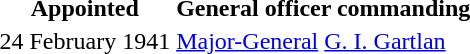<table>
<tr>
<th>Appointed</th>
<th>General officer commanding</th>
</tr>
<tr>
<td>24 February 1941</td>
<td><a href='#'>Major-General</a> <a href='#'>G. I. Gartlan</a></td>
</tr>
</table>
